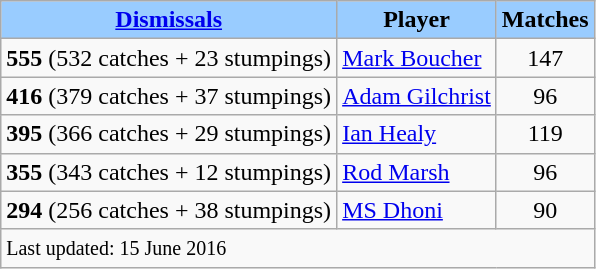<table class="wikitable">
<tr style="background:#9cf;">
<td style="text-align:center;"><strong><a href='#'>Dismissals</a></strong></td>
<td style="text-align:center;"><strong>Player</strong></td>
<td style="text-align:center;"><strong>Matches</strong></td>
</tr>
<tr>
<td style="text-align:center;"><strong>555</strong> (532 catches + 23 stumpings)</td>
<td> <a href='#'>Mark Boucher</a></td>
<td style="text-align:center;">147</td>
</tr>
<tr>
<td style="text-align:center;"><strong>416</strong> (379 catches + 37 stumpings)</td>
<td> <a href='#'>Adam Gilchrist</a></td>
<td style="text-align:center;">96</td>
</tr>
<tr>
<td style="text-align:center;"><strong>395</strong> (366 catches + 29 stumpings)</td>
<td> <a href='#'>Ian Healy</a></td>
<td style="text-align:center;">119</td>
</tr>
<tr>
<td style="text-align:center;"><strong>355</strong> (343 catches + 12 stumpings)</td>
<td> <a href='#'>Rod Marsh</a></td>
<td style="text-align:center;">96</td>
</tr>
<tr>
<td style="text-align:center;"><strong>294</strong> (256 catches + 38 stumpings)</td>
<td> <a href='#'>MS Dhoni</a></td>
<td style="text-align:center;">90</td>
</tr>
<tr>
<td colspan="3"><small>Last updated: 15 June 2016</small></td>
</tr>
</table>
